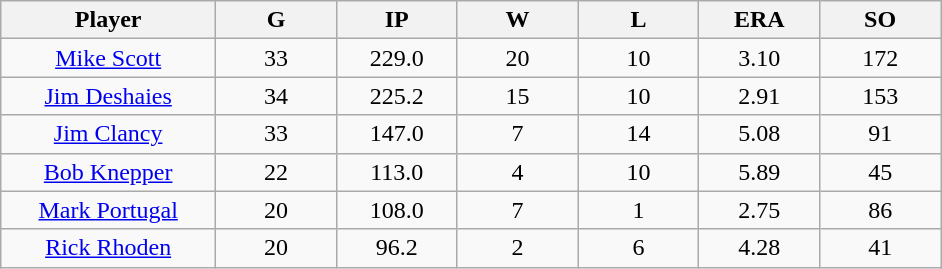<table class="wikitable sortable">
<tr>
<th bgcolor="#DDDDFF" width="16%">Player</th>
<th bgcolor="#DDDDFF" width="9%">G</th>
<th bgcolor="#DDDDFF" width="9%">IP</th>
<th bgcolor="#DDDDFF" width="9%">W</th>
<th bgcolor="#DDDDFF" width="9%">L</th>
<th bgcolor="#DDDDFF" width="9%">ERA</th>
<th bgcolor="#DDDDFF" width="9%">SO</th>
</tr>
<tr align="center">
<td><a href='#'>Mike Scott</a></td>
<td>33</td>
<td>229.0</td>
<td>20</td>
<td>10</td>
<td>3.10</td>
<td>172</td>
</tr>
<tr align="center">
<td><a href='#'>Jim Deshaies</a></td>
<td>34</td>
<td>225.2</td>
<td>15</td>
<td>10</td>
<td>2.91</td>
<td>153</td>
</tr>
<tr align="center">
<td><a href='#'>Jim Clancy</a></td>
<td>33</td>
<td>147.0</td>
<td>7</td>
<td>14</td>
<td>5.08</td>
<td>91</td>
</tr>
<tr align="center">
<td><a href='#'>Bob Knepper</a></td>
<td>22</td>
<td>113.0</td>
<td>4</td>
<td>10</td>
<td>5.89</td>
<td>45</td>
</tr>
<tr align="center">
<td><a href='#'>Mark Portugal</a></td>
<td>20</td>
<td>108.0</td>
<td>7</td>
<td>1</td>
<td>2.75</td>
<td>86</td>
</tr>
<tr align="center">
<td><a href='#'>Rick Rhoden</a></td>
<td>20</td>
<td>96.2</td>
<td>2</td>
<td>6</td>
<td>4.28</td>
<td>41</td>
</tr>
</table>
